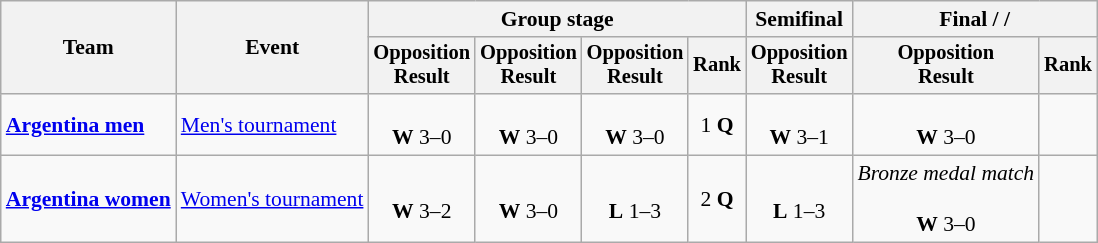<table class="wikitable" style="font-size:90%;text-align:center">
<tr>
<th rowspan=2>Team</th>
<th rowspan=2>Event</th>
<th colspan=4>Group stage</th>
<th>Semifinal</th>
<th colspan=2>Final /  / </th>
</tr>
<tr style=font-size:95%>
<th>Opposition<br>Result</th>
<th>Opposition<br>Result</th>
<th>Opposition<br>Result</th>
<th>Rank</th>
<th>Opposition<br>Result</th>
<th>Opposition<br>Result</th>
<th>Rank</th>
</tr>
<tr>
<td style="text-align:left"><strong><a href='#'>Argentina men</a></strong></td>
<td style="text-align:left"><a href='#'>Men's tournament</a></td>
<td><br><strong>W</strong> 3–0</td>
<td><br><strong>W</strong> 3–0</td>
<td><br><strong>W</strong> 3–0</td>
<td>1 <strong>Q</strong></td>
<td><br><strong>W</strong> 3–1</td>
<td><br><strong>W</strong> 3–0</td>
<td></td>
</tr>
<tr>
<td style="text-align:left"><strong><a href='#'>Argentina women</a></strong></td>
<td style="text-align:left"><a href='#'>Women's tournament</a></td>
<td><br><strong>W</strong> 3–2</td>
<td><br><strong>W</strong> 3–0</td>
<td><br><strong>L</strong> 1–3</td>
<td>2 <strong>Q</strong></td>
<td><br><strong>L</strong> 1–3</td>
<td><em>Bronze medal match</em><br><br><strong>W</strong> 3–0</td>
<td></td>
</tr>
</table>
